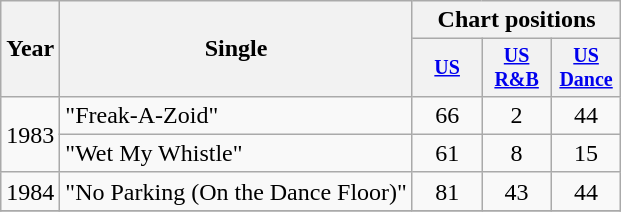<table class="wikitable" style="text-align:center;">
<tr>
<th rowspan="2">Year</th>
<th rowspan="2">Single</th>
<th colspan="3">Chart positions</th>
</tr>
<tr style="font-size:smaller;">
<th width="40"><a href='#'>US</a></th>
<th width="40"><a href='#'>US<br>R&B</a></th>
<th width="40"><a href='#'>US<br>Dance</a></th>
</tr>
<tr>
<td rowspan="2">1983</td>
<td align="left">"Freak-A-Zoid"</td>
<td>66</td>
<td>2</td>
<td>44</td>
</tr>
<tr>
<td align="left">"Wet My Whistle"</td>
<td>61</td>
<td>8</td>
<td>15</td>
</tr>
<tr>
<td rowspan="1">1984</td>
<td align="left">"No Parking (On the Dance Floor)"</td>
<td>81</td>
<td>43</td>
<td>44</td>
</tr>
<tr>
</tr>
</table>
